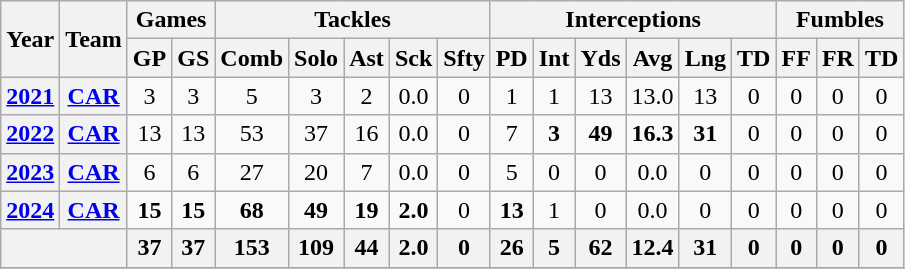<table class="wikitable" style="text-align:center;">
<tr>
<th rowspan="2">Year</th>
<th rowspan="2">Team</th>
<th colspan="2">Games</th>
<th colspan="5">Tackles</th>
<th colspan="6">Interceptions</th>
<th colspan="3">Fumbles</th>
</tr>
<tr>
<th>GP</th>
<th>GS</th>
<th>Comb</th>
<th>Solo</th>
<th>Ast</th>
<th>Sck</th>
<th>Sfty</th>
<th>PD</th>
<th>Int</th>
<th>Yds</th>
<th>Avg</th>
<th>Lng</th>
<th>TD</th>
<th>FF</th>
<th>FR</th>
<th>TD</th>
</tr>
<tr>
<th><a href='#'>2021</a></th>
<th><a href='#'>CAR</a></th>
<td>3</td>
<td>3</td>
<td>5</td>
<td>3</td>
<td>2</td>
<td>0.0</td>
<td>0</td>
<td>1</td>
<td>1</td>
<td>13</td>
<td>13.0</td>
<td>13</td>
<td>0</td>
<td>0</td>
<td>0</td>
<td>0</td>
</tr>
<tr>
<th><a href='#'>2022</a></th>
<th><a href='#'>CAR</a></th>
<td>13</td>
<td>13</td>
<td>53</td>
<td>37</td>
<td>16</td>
<td>0.0</td>
<td>0</td>
<td>7</td>
<td><strong>3</strong></td>
<td><strong>49</strong></td>
<td><strong>16.3</strong></td>
<td><strong>31</strong></td>
<td>0</td>
<td>0</td>
<td>0</td>
<td>0</td>
</tr>
<tr>
<th><a href='#'>2023</a></th>
<th><a href='#'>CAR</a></th>
<td>6</td>
<td>6</td>
<td>27</td>
<td>20</td>
<td>7</td>
<td>0.0</td>
<td>0</td>
<td>5</td>
<td>0</td>
<td>0</td>
<td>0.0</td>
<td>0</td>
<td>0</td>
<td>0</td>
<td>0</td>
<td>0</td>
</tr>
<tr>
<th><a href='#'>2024</a></th>
<th><a href='#'>CAR</a></th>
<td><strong>15</strong></td>
<td><strong>15</strong></td>
<td><strong>68</strong></td>
<td><strong>49</strong></td>
<td><strong>19</strong></td>
<td><strong>2.0</strong></td>
<td>0</td>
<td><strong>13</strong></td>
<td>1</td>
<td>0</td>
<td>0.0</td>
<td>0</td>
<td>0</td>
<td>0</td>
<td>0</td>
<td>0</td>
</tr>
<tr>
<th colspan="2"></th>
<th>37</th>
<th>37</th>
<th>153</th>
<th>109</th>
<th>44</th>
<th>2.0</th>
<th>0</th>
<th>26</th>
<th>5</th>
<th>62</th>
<th>12.4</th>
<th>31</th>
<th>0</th>
<th>0</th>
<th>0</th>
<th>0</th>
</tr>
<tr>
</tr>
</table>
